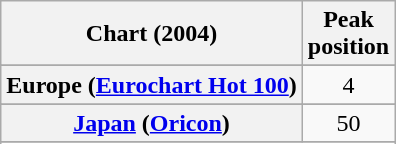<table class="wikitable sortable plainrowheaders" style="text-align:center">
<tr>
<th scope="col">Chart (2004)</th>
<th scope="col">Peak<br>position</th>
</tr>
<tr>
</tr>
<tr>
<th scope="row">Europe (<a href='#'>Eurochart Hot 100</a>)</th>
<td>4</td>
</tr>
<tr>
</tr>
<tr>
</tr>
<tr>
<th scope="row"><a href='#'>Japan</a> (<a href='#'>Oricon</a>)</th>
<td>50</td>
</tr>
<tr>
</tr>
<tr>
</tr>
<tr>
</tr>
</table>
